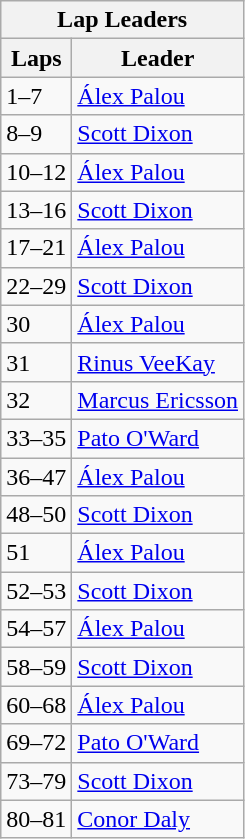<table class="wikitable">
<tr>
<th colspan=2>Lap Leaders</th>
</tr>
<tr>
<th>Laps</th>
<th>Leader</th>
</tr>
<tr>
<td>1–7</td>
<td><a href='#'>Álex Palou</a></td>
</tr>
<tr>
<td>8–9</td>
<td><a href='#'>Scott Dixon</a></td>
</tr>
<tr>
<td>10–12</td>
<td><a href='#'>Álex Palou</a></td>
</tr>
<tr>
<td>13–16</td>
<td><a href='#'>Scott Dixon</a></td>
</tr>
<tr>
<td>17–21</td>
<td><a href='#'>Álex Palou</a></td>
</tr>
<tr>
<td>22–29</td>
<td><a href='#'>Scott Dixon</a></td>
</tr>
<tr>
<td>30</td>
<td><a href='#'>Álex Palou</a></td>
</tr>
<tr>
<td>31</td>
<td><a href='#'>Rinus VeeKay</a></td>
</tr>
<tr>
<td>32</td>
<td><a href='#'>Marcus Ericsson</a></td>
</tr>
<tr>
<td>33–35</td>
<td><a href='#'>Pato O'Ward</a></td>
</tr>
<tr>
<td>36–47</td>
<td><a href='#'>Álex Palou</a></td>
</tr>
<tr>
<td>48–50</td>
<td><a href='#'>Scott Dixon</a></td>
</tr>
<tr>
<td>51</td>
<td><a href='#'>Álex Palou</a></td>
</tr>
<tr>
<td>52–53</td>
<td><a href='#'>Scott Dixon</a></td>
</tr>
<tr>
<td>54–57</td>
<td><a href='#'>Álex Palou</a></td>
</tr>
<tr>
<td>58–59</td>
<td><a href='#'>Scott Dixon</a></td>
</tr>
<tr>
<td>60–68</td>
<td><a href='#'>Álex Palou</a></td>
</tr>
<tr>
<td>69–72</td>
<td><a href='#'>Pato O'Ward</a></td>
</tr>
<tr>
<td>73–79</td>
<td><a href='#'>Scott Dixon</a></td>
</tr>
<tr>
<td>80–81</td>
<td><a href='#'>Conor Daly</a></td>
</tr>
</table>
